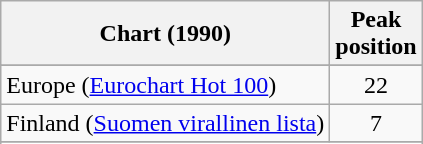<table class="wikitable sortable">
<tr>
<th>Chart (1990)</th>
<th>Peak<br>position</th>
</tr>
<tr>
</tr>
<tr>
</tr>
<tr>
</tr>
<tr>
</tr>
<tr>
<td>Europe (<a href='#'>Eurochart Hot 100</a>)</td>
<td align="center">22</td>
</tr>
<tr>
<td>Finland (<a href='#'>Suomen virallinen lista</a>)</td>
<td align="center">7</td>
</tr>
<tr>
</tr>
<tr>
</tr>
<tr>
</tr>
<tr>
</tr>
<tr>
</tr>
<tr>
</tr>
<tr>
</tr>
<tr>
</tr>
<tr>
</tr>
<tr>
</tr>
</table>
